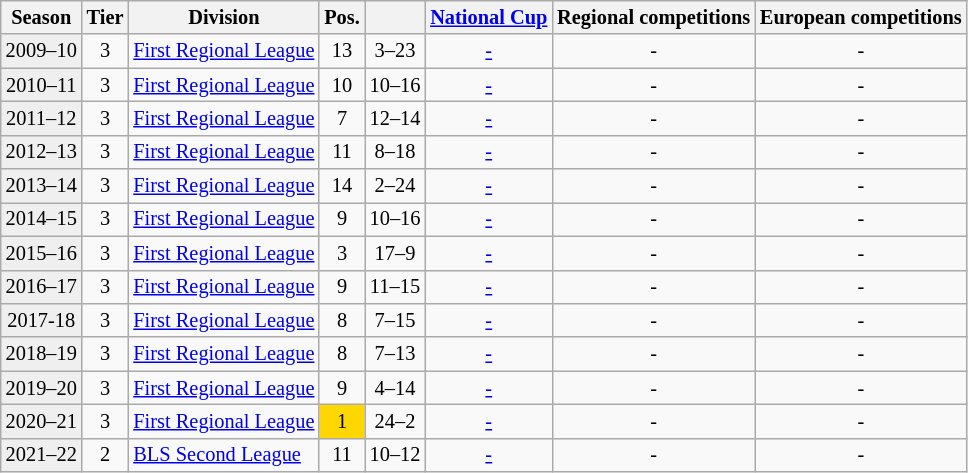<table class="wikitable" style="font-size:85%; text-align:center">
<tr>
<th>Season</th>
<th>Tier</th>
<th>Division</th>
<th>Pos.</th>
<th></th>
<th><a href='#'>National Cup</a></th>
<th colspan=3>Regional competitions</th>
<th colspan=3>European competitions</th>
</tr>
<tr>
<td bgcolor=#efefef>2009–10</td>
<td>3</td>
<td align=left><a href='#'>First Regional League</a></td>
<td>13</td>
<td>3–23</td>
<td><a href='#'>-</a></td>
<td colspan=3>-</td>
<td colspan=3>-</td>
</tr>
<tr>
<td bgcolor=#efefef>2010–11</td>
<td>3</td>
<td align=left><a href='#'>First Regional League</a></td>
<td>10</td>
<td>10–16</td>
<td><a href='#'>-</a></td>
<td colspan=3>-</td>
<td colspan=3>-</td>
</tr>
<tr>
<td bgcolor=#efefef>2011–12</td>
<td>3</td>
<td align=left><a href='#'>First Regional League</a></td>
<td>7</td>
<td>12–14</td>
<td><a href='#'>-</a></td>
<td colspan=3>-</td>
<td colspan=3>-</td>
</tr>
<tr>
<td bgcolor=#efefef>2012–13</td>
<td>3</td>
<td align=left><a href='#'>First Regional League</a></td>
<td>11</td>
<td>8–18</td>
<td><a href='#'>-</a></td>
<td colspan=3>-</td>
<td colspan=3>-</td>
</tr>
<tr>
<td bgcolor=#efefef>2013–14</td>
<td>3</td>
<td align=left><a href='#'>First Regional League</a></td>
<td>14</td>
<td>2–24</td>
<td><a href='#'>-</a></td>
<td colspan=3>-</td>
<td colspan=3>-</td>
</tr>
<tr>
<td bgcolor=#efefef>2014–15</td>
<td>3</td>
<td align=left><a href='#'>First Regional League</a></td>
<td>9</td>
<td>10–16</td>
<td><a href='#'>-</a></td>
<td colspan=3>-</td>
<td colspan=3>-</td>
</tr>
<tr>
<td bgcolor=#efefef>2015–16</td>
<td>3</td>
<td align=left><a href='#'>First Regional League</a></td>
<td>3</td>
<td>17–9</td>
<td><a href='#'>-</a></td>
<td colspan=3>-</td>
<td colspan=3>-</td>
</tr>
<tr>
<td bgcolor=#efefef>2016–17</td>
<td>3</td>
<td align=left><a href='#'>First Regional League</a></td>
<td>9</td>
<td>11–15</td>
<td><a href='#'>-</a></td>
<td colspan=3>-</td>
<td colspan=3>-</td>
</tr>
<tr>
<td bgcolor=#efefef>2017-18</td>
<td>3</td>
<td align=left><a href='#'>First Regional League</a></td>
<td>8</td>
<td>7–15</td>
<td><a href='#'>-</a></td>
<td colspan=3>-</td>
<td colspan=3>-</td>
</tr>
<tr>
<td bgcolor=#efefef>2018–19</td>
<td>3</td>
<td align=left><a href='#'>First Regional League</a></td>
<td>8</td>
<td>7–13</td>
<td><a href='#'>-</a></td>
<td colspan=3>-</td>
<td colspan=3>-</td>
</tr>
<tr>
<td bgcolor=#efefef>2019–20</td>
<td>3</td>
<td align=left><a href='#'>First Regional League</a></td>
<td>9</td>
<td>4–14</td>
<td><a href='#'>-</a></td>
<td colspan=3>-</td>
<td colspan=3>-</td>
</tr>
<tr>
<td bgcolor=#efefef>2020–21</td>
<td>3</td>
<td align=left><a href='#'>First Regional League</a></td>
<td bgcolor=gold>1</td>
<td>24–2</td>
<td><a href='#'>-</a></td>
<td colspan=3>-</td>
<td colspan=3>-</td>
</tr>
<tr>
<td bgcolor=#efefef>2021–22</td>
<td>2</td>
<td align=left><a href='#'>BLS Second League</a></td>
<td>11</td>
<td>10–12</td>
<td><a href='#'>-</a></td>
<td colspan=3>-</td>
<td colspan=3>-</td>
</tr>
</table>
